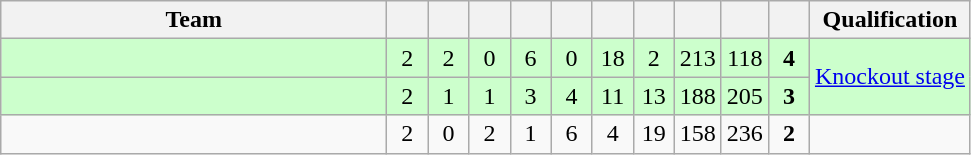<table class=wikitable style="text-align:center">
<tr>
<th width=250>Team</th>
<th width=20></th>
<th width=20></th>
<th width=20></th>
<th width=20></th>
<th width=20></th>
<th width=20></th>
<th width=20></th>
<th width=20></th>
<th width=20></th>
<th width=20></th>
<th>Qualification</th>
</tr>
<tr style="background-color:#ccffcc;">
<td style="text-align:left;"></td>
<td>2</td>
<td>2</td>
<td>0</td>
<td>6</td>
<td>0</td>
<td>18</td>
<td>2</td>
<td>213</td>
<td>118</td>
<td><strong>4</strong></td>
<td rowspan=2><a href='#'>Knockout stage</a></td>
</tr>
<tr style="background-color:#ccffcc;">
<td style="text-align:left;"></td>
<td>2</td>
<td>1</td>
<td>1</td>
<td>3</td>
<td>4</td>
<td>11</td>
<td>13</td>
<td>188</td>
<td>205</td>
<td><strong>3</strong></td>
</tr>
<tr>
<td style="text-align:left;"></td>
<td>2</td>
<td>0</td>
<td>2</td>
<td>1</td>
<td>6</td>
<td>4</td>
<td>19</td>
<td>158</td>
<td>236</td>
<td><strong>2</strong></td>
<td></td>
</tr>
</table>
